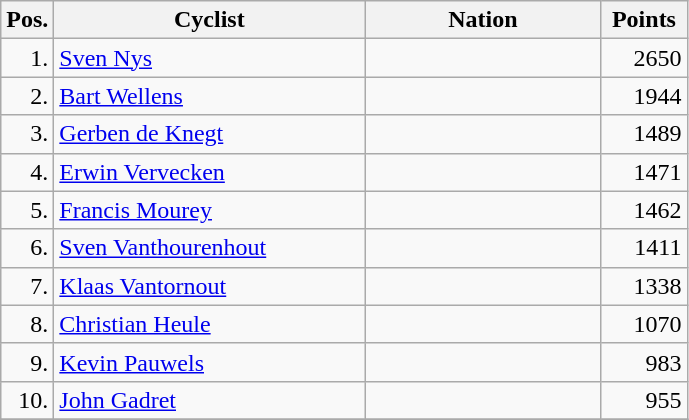<table class="wikitable">
<tr>
<th width=20>Pos.</th>
<th width=200>Cyclist</th>
<th width=150>Nation</th>
<th width=50>Points</th>
</tr>
<tr>
<td align=right>1.</td>
<td><a href='#'>Sven Nys</a></td>
<td></td>
<td align=right>2650</td>
</tr>
<tr>
<td align=right>2.</td>
<td><a href='#'>Bart Wellens</a></td>
<td></td>
<td align=right>1944</td>
</tr>
<tr>
<td align=right>3.</td>
<td><a href='#'>Gerben de Knegt</a></td>
<td></td>
<td align=right>1489</td>
</tr>
<tr>
<td align=right>4.</td>
<td><a href='#'>Erwin Vervecken</a></td>
<td></td>
<td align=right>1471</td>
</tr>
<tr>
<td align=right>5.</td>
<td><a href='#'>Francis Mourey</a></td>
<td></td>
<td align=right>1462</td>
</tr>
<tr>
<td align=right>6.</td>
<td><a href='#'>Sven Vanthourenhout</a></td>
<td></td>
<td align=right>1411</td>
</tr>
<tr>
<td align=right>7.</td>
<td><a href='#'>Klaas Vantornout</a></td>
<td></td>
<td align=right>1338</td>
</tr>
<tr>
<td align=right>8.</td>
<td><a href='#'>Christian Heule</a></td>
<td></td>
<td align=right>1070</td>
</tr>
<tr>
<td align=right>9.</td>
<td><a href='#'>Kevin Pauwels</a></td>
<td></td>
<td align=right>983</td>
</tr>
<tr>
<td align=right>10.</td>
<td><a href='#'>John Gadret</a></td>
<td></td>
<td align=right>955</td>
</tr>
<tr>
</tr>
</table>
